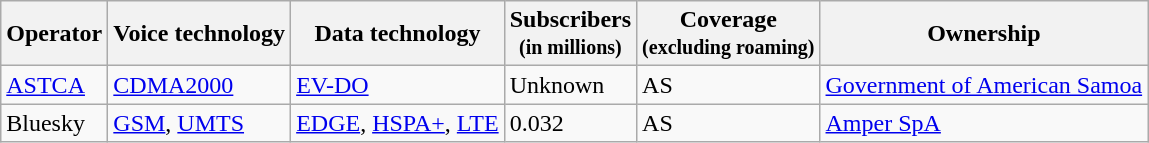<table class="sortable wikitable">
<tr>
<th>Operator</th>
<th>Voice technology</th>
<th>Data technology</th>
<th data-sort-type="number">Subscribers <br><small>(in millions)</small></th>
<th>Coverage <br><small>(excluding roaming)</small></th>
<th>Ownership</th>
</tr>
<tr>
<td><a href='#'>ASTCA</a></td>
<td><a href='#'>CDMA2000</a></td>
<td><a href='#'>EV-DO</a></td>
<td>Unknown</td>
<td>AS</td>
<td><a href='#'>Government of American Samoa</a></td>
</tr>
<tr>
<td>Bluesky</td>
<td><a href='#'>GSM</a>, <a href='#'>UMTS</a></td>
<td><a href='#'>EDGE</a>, <a href='#'>HSPA+</a>, <a href='#'>LTE</a></td>
<td>0.032</td>
<td>AS</td>
<td><a href='#'>Amper SpA</a></td>
</tr>
</table>
